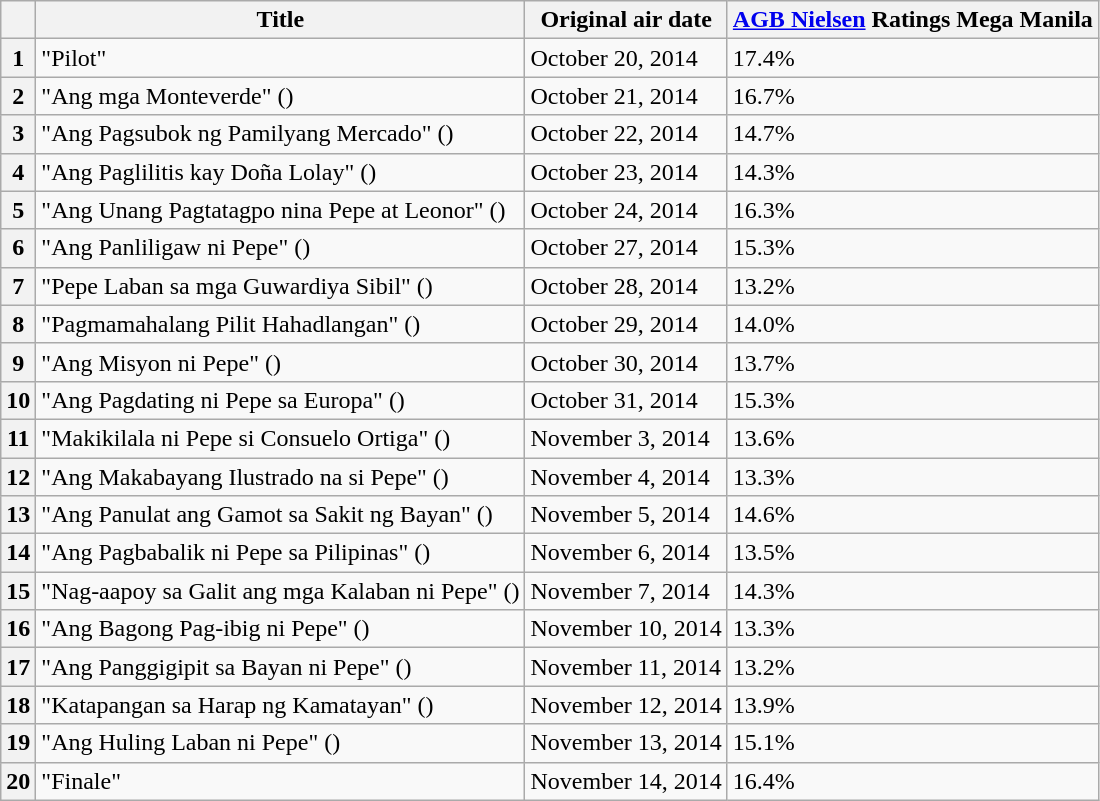<table class="wikitable">
<tr>
<th></th>
<th>Title</th>
<th>Original air date</th>
<th><a href='#'>AGB Nielsen</a> Ratings Mega Manila</th>
</tr>
<tr>
<th>1</th>
<td>"Pilot"</td>
<td>October 20, 2014</td>
<td>17.4%</td>
</tr>
<tr>
<th>2</th>
<td>"Ang mga Monteverde" ()</td>
<td>October 21, 2014</td>
<td>16.7%</td>
</tr>
<tr>
<th>3</th>
<td>"Ang Pagsubok ng Pamilyang Mercado" ()</td>
<td>October 22, 2014</td>
<td>14.7%</td>
</tr>
<tr>
<th>4</th>
<td>"Ang Paglilitis kay Doña Lolay" ()</td>
<td>October 23, 2014</td>
<td>14.3%</td>
</tr>
<tr>
<th>5</th>
<td>"Ang Unang Pagtatagpo nina Pepe at Leonor" ()</td>
<td>October 24, 2014</td>
<td>16.3%</td>
</tr>
<tr>
<th>6</th>
<td>"Ang Panliligaw ni Pepe" ()</td>
<td>October 27, 2014</td>
<td>15.3%</td>
</tr>
<tr>
<th>7</th>
<td>"Pepe Laban sa mga Guwardiya Sibil" ()</td>
<td>October 28, 2014</td>
<td>13.2%</td>
</tr>
<tr>
<th>8</th>
<td>"Pagmamahalang Pilit Hahadlangan" ()</td>
<td>October 29, 2014</td>
<td>14.0%</td>
</tr>
<tr>
<th>9</th>
<td>"Ang Misyon ni Pepe" ()</td>
<td>October 30, 2014</td>
<td>13.7%</td>
</tr>
<tr>
<th>10</th>
<td>"Ang Pagdating ni Pepe sa Europa" ()</td>
<td>October 31, 2014</td>
<td>15.3%</td>
</tr>
<tr>
<th>11</th>
<td>"Makikilala ni Pepe si Consuelo Ortiga" ()</td>
<td>November 3, 2014</td>
<td>13.6%</td>
</tr>
<tr>
<th>12</th>
<td>"Ang Makabayang Ilustrado na si Pepe" ()</td>
<td>November 4, 2014</td>
<td>13.3%</td>
</tr>
<tr>
<th>13</th>
<td>"Ang Panulat ang Gamot sa Sakit ng Bayan" ()</td>
<td>November 5, 2014</td>
<td>14.6%</td>
</tr>
<tr>
<th>14</th>
<td>"Ang Pagbabalik ni Pepe sa Pilipinas" ()</td>
<td>November 6, 2014</td>
<td>13.5%</td>
</tr>
<tr>
<th>15</th>
<td>"Nag-aapoy sa Galit ang mga Kalaban ni Pepe" ()</td>
<td>November 7, 2014</td>
<td>14.3%</td>
</tr>
<tr>
<th>16</th>
<td>"Ang Bagong Pag-ibig ni Pepe" ()</td>
<td>November 10, 2014</td>
<td>13.3%</td>
</tr>
<tr>
<th>17</th>
<td>"Ang Panggigipit sa Bayan ni Pepe" ()</td>
<td>November 11, 2014</td>
<td>13.2%</td>
</tr>
<tr>
<th>18</th>
<td>"Katapangan sa Harap ng Kamatayan" ()</td>
<td>November 12, 2014</td>
<td>13.9%</td>
</tr>
<tr>
<th>19</th>
<td>"Ang Huling Laban ni Pepe" ()</td>
<td>November 13, 2014</td>
<td>15.1%</td>
</tr>
<tr>
<th>20</th>
<td>"Finale"</td>
<td>November 14, 2014</td>
<td>16.4%</td>
</tr>
</table>
